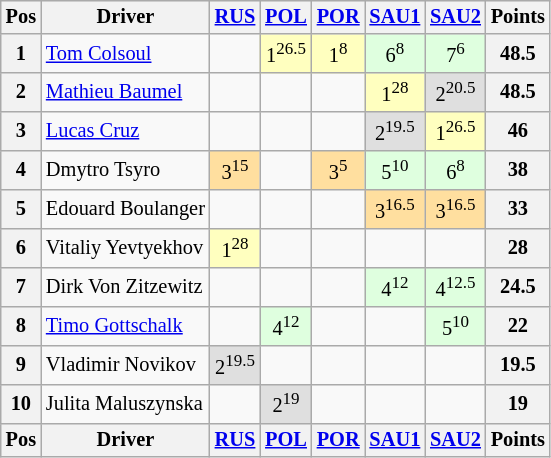<table class="wikitable" style="font-size: 85%; text-align: center; display: inline-table;">
<tr valign="top">
<th valign="middle">Pos</th>
<th valign="middle">Driver</th>
<th><a href='#'>RUS</a><br></th>
<th><a href='#'>POL</a><br></th>
<th><a href='#'>POR</a><br></th>
<th><a href='#'>SAU1</a><br></th>
<th><a href='#'>SAU2</a><br></th>
<th valign="middle">Points</th>
</tr>
<tr>
<th>1</th>
<td align=left> <a href='#'>Tom Colsoul</a></td>
<td></td>
<td style="background:#ffffbf;">1<sup>26.5</sup></td>
<td style="background:#ffffbf;">1<sup>8</sup></td>
<td style="background:#dfffdf;">6<sup>8</sup></td>
<td style="background:#dfffdf;">7<sup>6</sup></td>
<th>48.5</th>
</tr>
<tr>
<th>2</th>
<td align=left> <a href='#'>Mathieu Baumel</a></td>
<td></td>
<td></td>
<td></td>
<td style="background:#ffffbf;">1<sup>28</sup></td>
<td style="background:#dfdfdf;">2<sup>20.5</sup></td>
<th>48.5</th>
</tr>
<tr>
<th>3</th>
<td align=left> <a href='#'>Lucas Cruz</a></td>
<td></td>
<td></td>
<td></td>
<td style="background:#dfdfdf;">2<sup>19.5</sup></td>
<td style="background:#ffffbf;">1<sup>26.5</sup></td>
<th>46</th>
</tr>
<tr>
<th>4</th>
<td align=left> Dmytro Tsyro</td>
<td style="background:#ffdf9f;">3<sup>15</sup></td>
<td></td>
<td style="background:#ffdf9f;">3<sup>5</sup></td>
<td style="background:#dfffdf;">5<sup>10</sup></td>
<td style="background:#dfffdf;">6<sup>8</sup></td>
<th>38</th>
</tr>
<tr>
<th>5</th>
<td align=left> Edouard Boulanger</td>
<td></td>
<td></td>
<td></td>
<td style="background:#ffdf9f;">3<sup>16.5</sup></td>
<td style="background:#ffdf9f;">3<sup>16.5</sup></td>
<th>33</th>
</tr>
<tr>
<th>6</th>
<td align=left> Vitaliy Yevtyekhov</td>
<td style="background:#ffffbf;">1<sup>28</sup></td>
<td></td>
<td></td>
<td></td>
<td></td>
<th>28</th>
</tr>
<tr>
<th>7</th>
<td align=left> Dirk Von Zitzewitz</td>
<td></td>
<td></td>
<td></td>
<td style="background:#dfffdf;">4<sup>12</sup></td>
<td style="background:#dfffdf;">4<sup>12.5</sup></td>
<th>24.5</th>
</tr>
<tr>
<th>8</th>
<td align=left> <a href='#'>Timo Gottschalk</a></td>
<td></td>
<td style="background:#dfffdf;">4<sup>12</sup></td>
<td></td>
<td></td>
<td style="background:#dfffdf;">5<sup>10</sup></td>
<th>22</th>
</tr>
<tr>
<th>9</th>
<td align=left> Vladimir Novikov</td>
<td style="background:#dfdfdf;">2<sup>19.5</sup></td>
<td></td>
<td></td>
<td></td>
<td></td>
<th>19.5</th>
</tr>
<tr>
<th>10</th>
<td align=left> Julita Maluszynska</td>
<td></td>
<td style="background:#dfdfdf;">2<sup>19</sup></td>
<td></td>
<td></td>
<td></td>
<th>19</th>
</tr>
<tr valign="top">
<th valign="middle">Pos</th>
<th valign="middle">Driver</th>
<th><a href='#'>RUS</a><br></th>
<th><a href='#'>POL</a><br></th>
<th><a href='#'>POR</a><br></th>
<th><a href='#'>SAU1</a><br></th>
<th><a href='#'>SAU2</a><br></th>
<th valign="middle">Points</th>
</tr>
</table>
